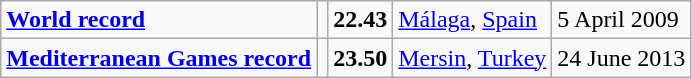<table class="wikitable">
<tr>
<td><strong><a href='#'>World record</a></strong></td>
<td></td>
<td><strong>22.43</strong></td>
<td><a href='#'>Málaga</a>, <a href='#'>Spain</a></td>
<td>5 April 2009</td>
</tr>
<tr>
<td><strong><a href='#'>Mediterranean Games record</a></strong></td>
<td></td>
<td><strong>23.50</strong></td>
<td><a href='#'>Mersin</a>, <a href='#'>Turkey</a></td>
<td>24 June 2013</td>
</tr>
</table>
